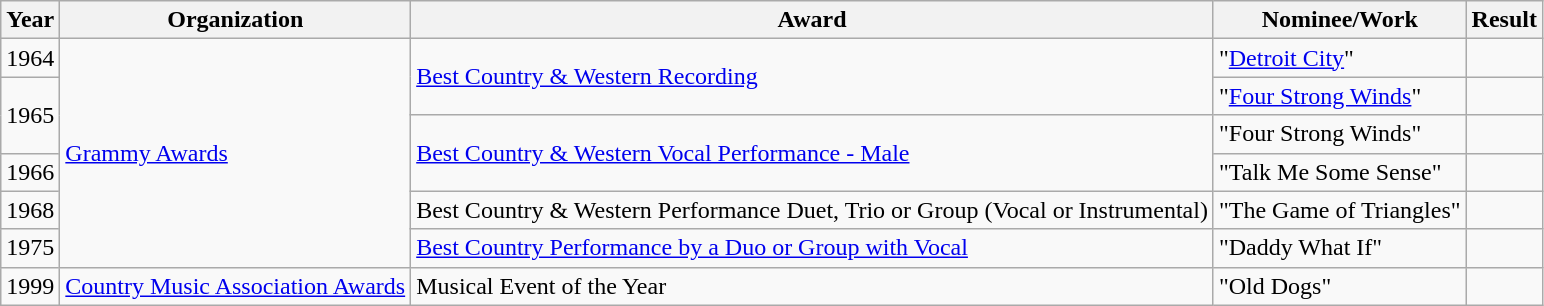<table class="wikitable">
<tr>
<th>Year</th>
<th>Organization</th>
<th>Award</th>
<th>Nominee/Work</th>
<th>Result</th>
</tr>
<tr>
<td>1964</td>
<td rowspan=6><a href='#'>Grammy Awards</a></td>
<td rowspan=2><a href='#'>Best Country & Western Recording</a></td>
<td>"<a href='#'>Detroit City</a>"</td>
<td></td>
</tr>
<tr>
<td rowspan=2>1965</td>
<td>"<a href='#'>Four Strong Winds</a>"</td>
<td></td>
</tr>
<tr>
<td rowspan=2><a href='#'>Best Country & Western Vocal Performance - Male</a></td>
<td>"Four Strong Winds"</td>
<td></td>
</tr>
<tr>
<td>1966</td>
<td>"Talk Me Some Sense"</td>
<td></td>
</tr>
<tr>
<td>1968</td>
<td>Best Country & Western Performance Duet, Trio or Group (Vocal or Instrumental)</td>
<td>"The Game of Triangles"</td>
<td></td>
</tr>
<tr>
<td>1975</td>
<td><a href='#'>Best Country Performance by a Duo or Group with Vocal</a></td>
<td>"Daddy What If"</td>
<td></td>
</tr>
<tr>
<td>1999</td>
<td><a href='#'>Country Music Association Awards</a></td>
<td>Musical Event of the Year</td>
<td>"Old Dogs"</td>
<td></td>
</tr>
</table>
